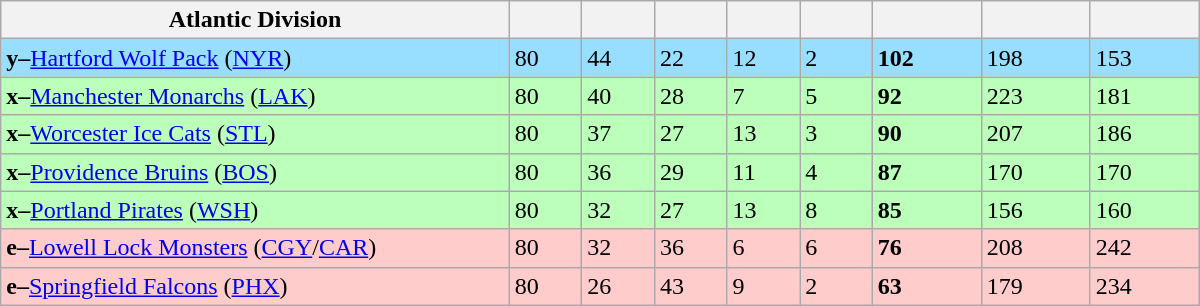<table class="wikitable" style="width:50em">
<tr>
<th width="35%">Atlantic Division</th>
<th width="5%"></th>
<th width="5%"></th>
<th width="5%"></th>
<th width="5%"></th>
<th width="5%"></th>
<th width="7.5%"></th>
<th width="7.5%"></th>
<th width="7.5%"></th>
</tr>
<tr bgcolor="#97DEFF">
<td><strong>y–</strong><a href='#'>Hartford Wolf Pack</a> (<a href='#'>NYR</a>)</td>
<td>80</td>
<td>44</td>
<td>22</td>
<td>12</td>
<td>2</td>
<td><strong>102</strong></td>
<td>198</td>
<td>153</td>
</tr>
<tr bgcolor="#bbffbb">
<td><strong>x–</strong><a href='#'>Manchester Monarchs</a> (<a href='#'>LAK</a>)</td>
<td>80</td>
<td>40</td>
<td>28</td>
<td>7</td>
<td>5</td>
<td><strong>92</strong></td>
<td>223</td>
<td>181</td>
</tr>
<tr bgcolor="#bbffbb">
<td><strong>x–</strong><a href='#'>Worcester Ice Cats</a> (<a href='#'>STL</a>)</td>
<td>80</td>
<td>37</td>
<td>27</td>
<td>13</td>
<td>3</td>
<td><strong>90</strong></td>
<td>207</td>
<td>186</td>
</tr>
<tr bgcolor="#bbffbb">
<td><strong>x–</strong><a href='#'>Providence Bruins</a> (<a href='#'>BOS</a>)</td>
<td>80</td>
<td>36</td>
<td>29</td>
<td>11</td>
<td>4</td>
<td><strong>87</strong></td>
<td>170</td>
<td>170</td>
</tr>
<tr bgcolor="#bbffbb">
<td><strong>x–</strong><a href='#'>Portland Pirates</a> (<a href='#'>WSH</a>)</td>
<td>80</td>
<td>32</td>
<td>27</td>
<td>13</td>
<td>8</td>
<td><strong>85</strong></td>
<td>156</td>
<td>160</td>
</tr>
<tr bgcolor="#ffcccc">
<td><strong>e–</strong><a href='#'>Lowell Lock Monsters</a> (<a href='#'>CGY</a>/<a href='#'>CAR</a>)</td>
<td>80</td>
<td>32</td>
<td>36</td>
<td>6</td>
<td>6</td>
<td><strong>76</strong></td>
<td>208</td>
<td>242</td>
</tr>
<tr bgcolor="#ffcccc">
<td><strong>e–</strong><a href='#'>Springfield Falcons</a> (<a href='#'>PHX</a>)</td>
<td>80</td>
<td>26</td>
<td>43</td>
<td>9</td>
<td>2</td>
<td><strong>63</strong></td>
<td>179</td>
<td>234</td>
</tr>
</table>
